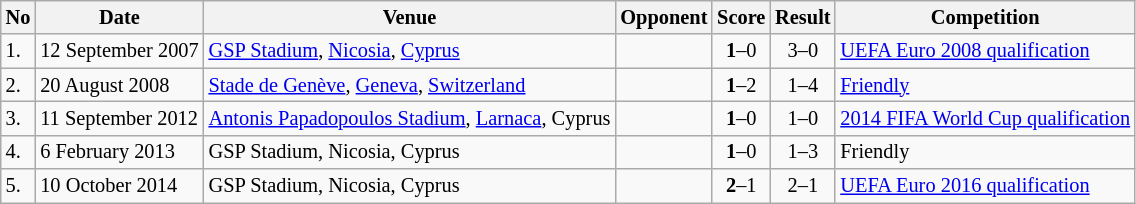<table class="wikitable" style="font-size:85%;">
<tr>
<th>No</th>
<th>Date</th>
<th>Venue</th>
<th>Opponent</th>
<th>Score</th>
<th>Result</th>
<th>Competition</th>
</tr>
<tr>
<td>1.</td>
<td>12 September 2007</td>
<td><a href='#'>GSP Stadium</a>, <a href='#'>Nicosia</a>, <a href='#'>Cyprus</a></td>
<td></td>
<td align=center><strong>1</strong>–0</td>
<td align=center>3–0</td>
<td><a href='#'>UEFA Euro 2008 qualification</a></td>
</tr>
<tr>
<td>2.</td>
<td>20 August 2008</td>
<td><a href='#'>Stade de Genève</a>, <a href='#'>Geneva</a>, <a href='#'>Switzerland</a></td>
<td></td>
<td align=center><strong>1</strong>–2</td>
<td align=center>1–4</td>
<td><a href='#'>Friendly</a></td>
</tr>
<tr>
<td>3.</td>
<td>11 September 2012</td>
<td><a href='#'>Antonis Papadopoulos Stadium</a>, <a href='#'>Larnaca</a>, Cyprus</td>
<td></td>
<td align=center><strong>1</strong>–0</td>
<td align=center>1–0</td>
<td><a href='#'>2014 FIFA World Cup qualification</a></td>
</tr>
<tr>
<td>4.</td>
<td>6 February 2013</td>
<td>GSP Stadium, Nicosia, Cyprus</td>
<td></td>
<td align=center><strong>1</strong>–0</td>
<td align=center>1–3</td>
<td>Friendly</td>
</tr>
<tr>
<td>5.</td>
<td>10 October 2014</td>
<td>GSP Stadium, Nicosia, Cyprus</td>
<td></td>
<td align=center><strong>2</strong>–1</td>
<td align=center>2–1</td>
<td><a href='#'>UEFA Euro 2016 qualification</a></td>
</tr>
</table>
